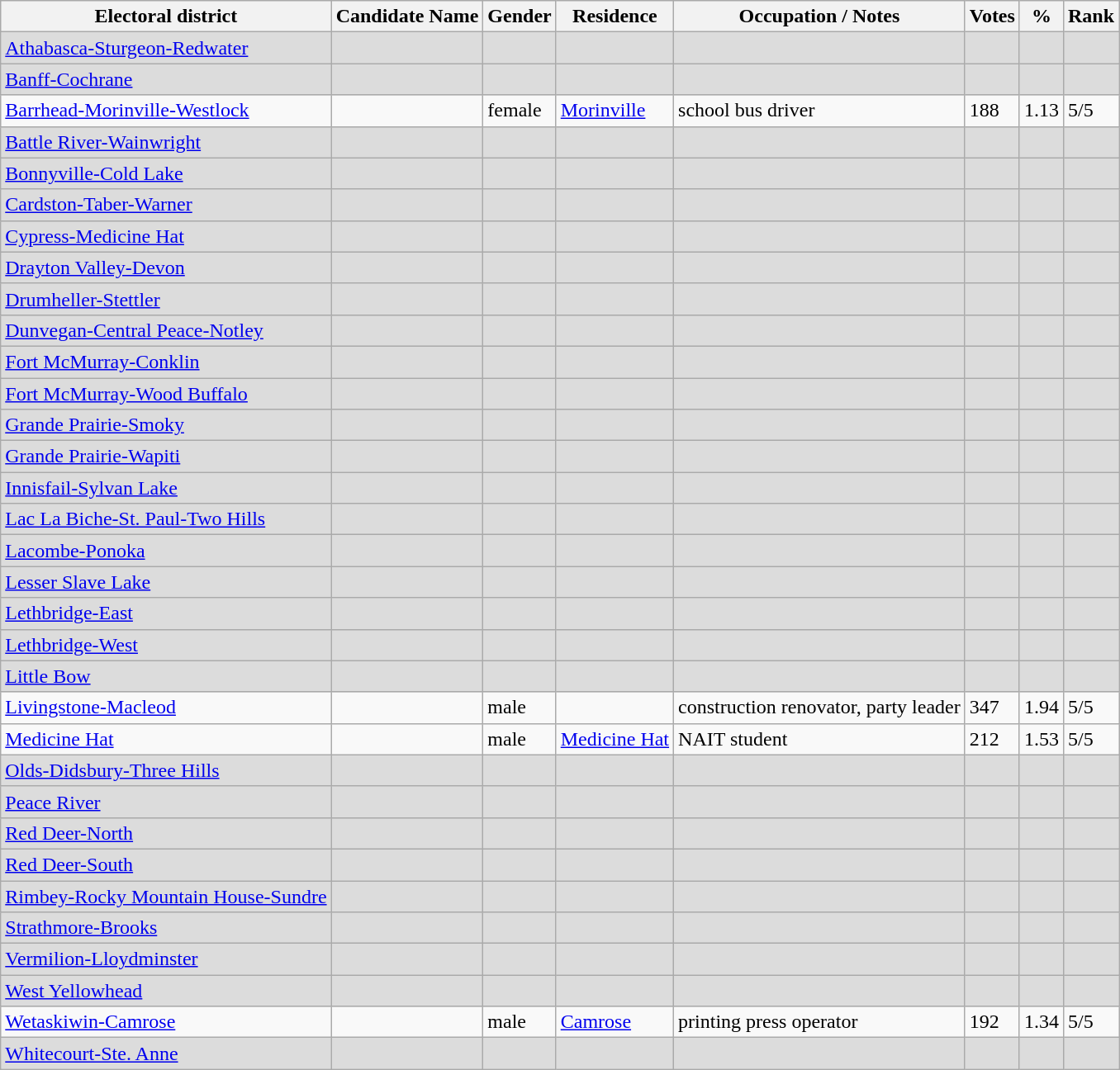<table class="wikitable sortable">
<tr>
<th>Electoral district</th>
<th>Candidate Name</th>
<th>Gender</th>
<th>Residence</th>
<th class=unsortable>Occupation / Notes</th>
<th>Votes</th>
<th>%</th>
<th>Rank</th>
</tr>
<tr style="background: gainsboro;">
<td><a href='#'>Athabasca-Sturgeon-Redwater</a></td>
<td></td>
<td></td>
<td></td>
<td></td>
<td></td>
<td></td>
<td></td>
</tr>
<tr style="background: gainsboro;">
<td><a href='#'>Banff-Cochrane</a></td>
<td></td>
<td></td>
<td></td>
<td></td>
<td></td>
<td></td>
<td></td>
</tr>
<tr>
<td><a href='#'>Barrhead-Morinville-Westlock</a></td>
<td></td>
<td>female</td>
<td><a href='#'>Morinville</a></td>
<td>school bus driver</td>
<td>188</td>
<td>1.13</td>
<td>5/5</td>
</tr>
<tr style="background: gainsboro;">
<td><a href='#'>Battle River-Wainwright</a></td>
<td></td>
<td></td>
<td></td>
<td></td>
<td></td>
<td></td>
<td></td>
</tr>
<tr style="background: gainsboro;">
<td><a href='#'>Bonnyville-Cold Lake</a></td>
<td></td>
<td></td>
<td></td>
<td></td>
<td></td>
<td></td>
<td></td>
</tr>
<tr style="background: gainsboro;">
<td><a href='#'>Cardston-Taber-Warner</a></td>
<td></td>
<td></td>
<td></td>
<td></td>
<td></td>
<td></td>
<td></td>
</tr>
<tr style="background: gainsboro;">
<td><a href='#'>Cypress-Medicine Hat</a></td>
<td></td>
<td></td>
<td></td>
<td></td>
<td></td>
<td></td>
<td></td>
</tr>
<tr style="background: gainsboro;">
<td><a href='#'>Drayton Valley-Devon</a></td>
<td></td>
<td></td>
<td></td>
<td></td>
<td></td>
<td></td>
<td></td>
</tr>
<tr style="background: gainsboro;">
<td><a href='#'>Drumheller-Stettler</a></td>
<td></td>
<td></td>
<td></td>
<td></td>
<td></td>
<td></td>
<td></td>
</tr>
<tr style="background: gainsboro;">
<td><a href='#'>Dunvegan-Central Peace-Notley</a></td>
<td></td>
<td></td>
<td></td>
<td></td>
<td></td>
<td></td>
<td></td>
</tr>
<tr style="background: gainsboro;">
<td><a href='#'>Fort McMurray-Conklin</a></td>
<td></td>
<td></td>
<td></td>
<td></td>
<td></td>
<td></td>
<td></td>
</tr>
<tr style="background: gainsboro;">
<td><a href='#'>Fort McMurray-Wood Buffalo</a></td>
<td></td>
<td></td>
<td></td>
<td></td>
<td></td>
<td></td>
<td></td>
</tr>
<tr style="background: gainsboro;">
<td><a href='#'>Grande Prairie-Smoky</a></td>
<td></td>
<td></td>
<td></td>
<td></td>
<td></td>
<td></td>
<td></td>
</tr>
<tr style="background: gainsboro;">
<td><a href='#'>Grande Prairie-Wapiti</a></td>
<td></td>
<td></td>
<td></td>
<td></td>
<td></td>
<td></td>
<td></td>
</tr>
<tr style="background: gainsboro;">
<td><a href='#'>Innisfail-Sylvan Lake</a></td>
<td></td>
<td></td>
<td></td>
<td></td>
<td></td>
<td></td>
<td></td>
</tr>
<tr style="background: gainsboro;">
<td><a href='#'>Lac La Biche-St. Paul-Two Hills</a></td>
<td></td>
<td></td>
<td></td>
<td></td>
<td></td>
<td></td>
<td></td>
</tr>
<tr style="background: gainsboro;">
<td><a href='#'>Lacombe-Ponoka</a></td>
<td></td>
<td></td>
<td></td>
<td></td>
<td></td>
<td></td>
<td></td>
</tr>
<tr style="background: gainsboro;">
<td><a href='#'>Lesser Slave Lake</a></td>
<td></td>
<td></td>
<td></td>
<td></td>
<td></td>
<td></td>
<td></td>
</tr>
<tr style="background: gainsboro;">
<td><a href='#'>Lethbridge-East</a></td>
<td></td>
<td></td>
<td></td>
<td></td>
<td></td>
<td></td>
<td></td>
</tr>
<tr style="background: gainsboro;">
<td><a href='#'>Lethbridge-West</a></td>
<td></td>
<td></td>
<td></td>
<td></td>
<td></td>
<td></td>
<td></td>
</tr>
<tr style="background: gainsboro;">
<td><a href='#'>Little Bow</a></td>
<td></td>
<td></td>
<td></td>
<td></td>
<td></td>
<td></td>
<td></td>
</tr>
<tr>
<td><a href='#'>Livingstone-Macleod</a></td>
<td></td>
<td>male</td>
<td></td>
<td>construction renovator, party leader</td>
<td>347</td>
<td>1.94</td>
<td>5/5</td>
</tr>
<tr>
<td><a href='#'>Medicine Hat</a></td>
<td></td>
<td>male</td>
<td><a href='#'>Medicine Hat</a></td>
<td>NAIT student</td>
<td>212</td>
<td>1.53</td>
<td>5/5</td>
</tr>
<tr style="background: gainsboro;">
<td><a href='#'>Olds-Didsbury-Three Hills</a></td>
<td></td>
<td></td>
<td></td>
<td></td>
<td></td>
<td></td>
<td></td>
</tr>
<tr style="background: gainsboro;">
<td><a href='#'>Peace River</a></td>
<td></td>
<td></td>
<td></td>
<td></td>
<td></td>
<td></td>
<td></td>
</tr>
<tr style="background: gainsboro;">
<td><a href='#'>Red Deer-North</a></td>
<td></td>
<td></td>
<td></td>
<td></td>
<td></td>
<td></td>
<td></td>
</tr>
<tr style="background: gainsboro;">
<td><a href='#'>Red Deer-South</a></td>
<td></td>
<td></td>
<td></td>
<td></td>
<td></td>
<td></td>
<td></td>
</tr>
<tr style="background: gainsboro;">
<td><a href='#'>Rimbey-Rocky Mountain House-Sundre</a></td>
<td></td>
<td></td>
<td></td>
<td></td>
<td></td>
<td></td>
<td></td>
</tr>
<tr style="background: gainsboro;">
<td><a href='#'>Strathmore-Brooks</a></td>
<td></td>
<td></td>
<td></td>
<td></td>
<td></td>
<td></td>
<td></td>
</tr>
<tr style="background: gainsboro;">
<td><a href='#'>Vermilion-Lloydminster</a></td>
<td></td>
<td></td>
<td></td>
<td></td>
<td></td>
<td></td>
<td></td>
</tr>
<tr style="background: gainsboro;">
<td><a href='#'>West Yellowhead</a></td>
<td></td>
<td></td>
<td></td>
<td></td>
<td></td>
<td></td>
<td></td>
</tr>
<tr>
<td><a href='#'>Wetaskiwin-Camrose</a></td>
<td></td>
<td>male</td>
<td><a href='#'>Camrose</a></td>
<td>printing press operator</td>
<td>192</td>
<td>1.34</td>
<td>5/5</td>
</tr>
<tr style="background: gainsboro;">
<td><a href='#'>Whitecourt-Ste. Anne</a></td>
<td></td>
<td></td>
<td></td>
<td></td>
<td></td>
<td></td>
<td></td>
</tr>
</table>
